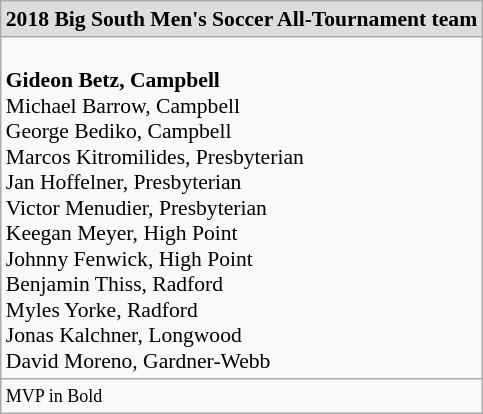<table class="wikitable" style="white-space:nowrap; font-size:90%;">
<tr>
<td colspan="7" style="text-align:center; background:#ddd;"><strong>2018 Big South Men's Soccer All-Tournament team</strong></td>
</tr>
<tr>
<td><br><strong>Gideon Betz, Campbell</strong><br>
Michael Barrow, Campbell<br>
George Bediko, Campbell<br>
Marcos Kitromilides, Presbyterian<br>
Jan Hoffelner, Presbyterian<br>
Victor Menudier, Presbyterian<br>
Keegan Meyer, High Point<br>
Johnny Fenwick, High Point<br>
Benjamin Thiss, Radford<br>
Myles Yorke, Radford<br>
Jonas Kalchner, Longwood<br>
David Moreno, Gardner-Webb</td>
</tr>
<tr>
<td><small>MVP in Bold</small></td>
</tr>
</table>
